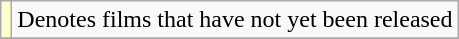<table class="wikitable">
<tr>
<td style="background:#FFFFCC;"></td>
<td>Denotes films that have not yet been released</td>
</tr>
<tr>
</tr>
</table>
